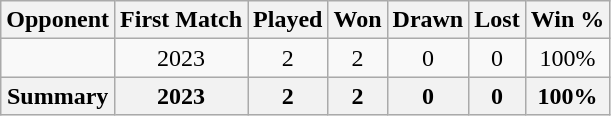<table class="wikitable sortable" style="text-align:center;">
<tr>
<th>Opponent</th>
<th>First Match</th>
<th>Played</th>
<th>Won</th>
<th>Drawn</th>
<th>Lost</th>
<th>Win %</th>
</tr>
<tr>
<td style="text-align: left;"></td>
<td>2023</td>
<td>2</td>
<td>2</td>
<td>0</td>
<td>0</td>
<td>100%</td>
</tr>
<tr>
<th>Summary</th>
<th>2023</th>
<th>2</th>
<th>2</th>
<th>0</th>
<th>0</th>
<th>100%</th>
</tr>
</table>
